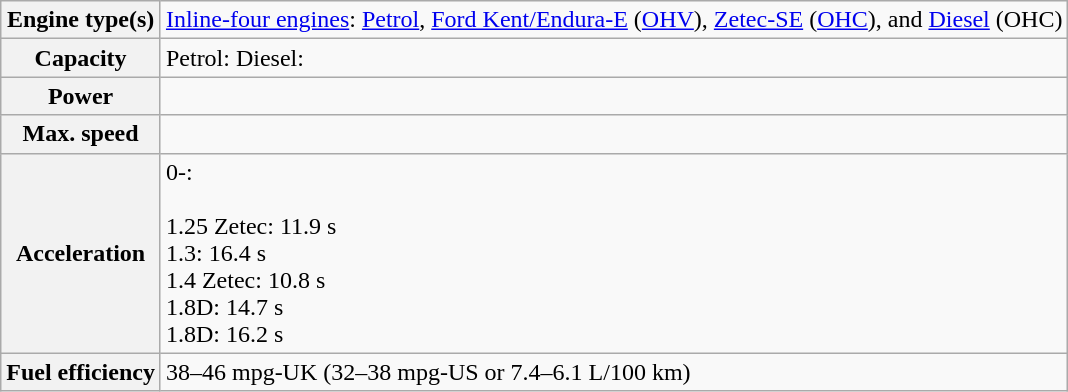<table class="wikitable">
<tr>
<th>Engine type(s)</th>
<td><a href='#'>Inline-four engines</a>: <a href='#'>Petrol</a>, <a href='#'>Ford Kent/Endura-E</a> (<a href='#'>OHV</a>), <a href='#'>Zetec-SE</a> (<a href='#'>OHC</a>), and <a href='#'>Diesel</a> (OHC)</td>
</tr>
<tr>
<th>Capacity</th>
<td>Petrol:  Diesel: </td>
</tr>
<tr>
<th>Power</th>
<td></td>
</tr>
<tr>
<th>Max. speed</th>
<td></td>
</tr>
<tr>
<th>Acceleration</th>
<td>0-:<br><br>1.25 Zetec: 11.9 s<br>
1.3: 16.4 s<br>
1.4 Zetec: 10.8 s<br>
1.8D: 14.7 s<br>
1.8D: 16.2 s</td>
</tr>
<tr>
<th>Fuel efficiency</th>
<td>38–46 mpg-UK (32–38 mpg-US or 7.4–6.1 L/100 km)</td>
</tr>
</table>
